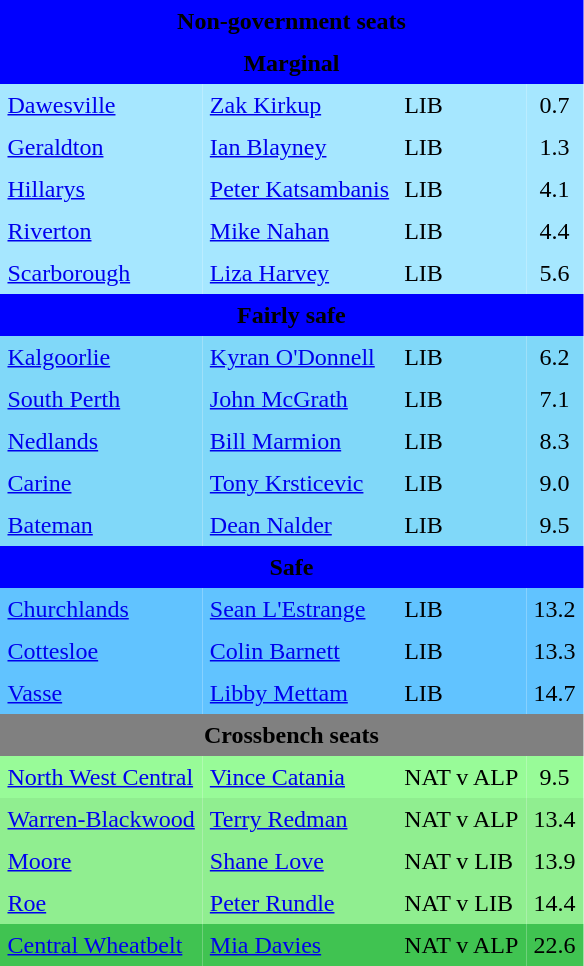<table class="toccolours" cellpadding="5" cellspacing="0" style="float:left; margin-right:.5em; margin-top:.4em; font-size:90 ppt;">
<tr>
<td colspan="4"  style="text-align:center; background:blue;"><span><strong>Non-government seats</strong></span></td>
</tr>
<tr>
<td colspan="4"  style="text-align:center; background:blue;"><span><strong>Marginal</strong></span></td>
</tr>
<tr>
<td style="text-align:left; background:#a6e7ff;"><a href='#'>Dawesville</a></td>
<td style="text-align:left; background:#a6e7ff;"><a href='#'>Zak Kirkup</a></td>
<td style="text-align:left; background:#a6e7ff;">LIB</td>
<td style="text-align:center; background:#a6e7ff;">0.7</td>
</tr>
<tr>
<td style="text-align:left; background:#a6e7ff;"><a href='#'>Geraldton</a></td>
<td style="text-align:left; background:#a6e7ff;"><a href='#'>Ian Blayney</a></td>
<td style="text-align:left; background:#a6e7ff;">LIB</td>
<td style="text-align:center; background:#a6e7ff;">1.3</td>
</tr>
<tr>
<td style="text-align:left; background:#a6e7ff;"><a href='#'>Hillarys</a></td>
<td style="text-align:left; background:#a6e7ff;"><a href='#'>Peter Katsambanis</a></td>
<td style="text-align:left; background:#a6e7ff;">LIB</td>
<td style="text-align:center; background:#a6e7ff;">4.1</td>
</tr>
<tr>
<td style="text-align:left; background:#a6e7ff;"><a href='#'>Riverton</a></td>
<td style="text-align:left; background:#a6e7ff;"><a href='#'>Mike Nahan</a></td>
<td style="text-align:left; background:#a6e7ff;">LIB</td>
<td style="text-align:center; background:#a6e7ff;">4.4</td>
</tr>
<tr>
<td style="text-align:left; background:#a6e7ff;"><a href='#'>Scarborough</a></td>
<td style="text-align:left; background:#a6e7ff;"><a href='#'>Liza Harvey</a></td>
<td style="text-align:left; background:#a6e7ff;">LIB</td>
<td style="text-align:center; background:#a6e7ff;">5.6</td>
</tr>
<tr>
<td colspan="4"  style="text-align:center; background:blue;"><span><strong>Fairly safe</strong></span></td>
</tr>
<tr>
<td style="text-align:left; background:#80d8f9;"><a href='#'>Kalgoorlie</a></td>
<td style="text-align:left; background:#80d8f9;"><a href='#'>Kyran O'Donnell</a></td>
<td style="text-align:left; background:#80d8f9;">LIB</td>
<td style="text-align:center; background:#80d8f9;">6.2</td>
</tr>
<tr>
<td style="text-align:left; background:#80d8f9;"><a href='#'>South Perth</a></td>
<td style="text-align:left; background:#80d8f9;"><a href='#'>John McGrath</a></td>
<td style="text-align:left; background:#80d8f9;">LIB</td>
<td style="text-align:center; background:#80d8f9;">7.1</td>
</tr>
<tr>
<td style="text-align:left; background:#80d8f9;"><a href='#'>Nedlands</a></td>
<td style="text-align:left; background:#80d8f9;"><a href='#'>Bill Marmion</a></td>
<td style="text-align:left; background:#80d8f9;">LIB</td>
<td style="text-align:center; background:#80d8f9;">8.3</td>
</tr>
<tr>
<td style="text-align:left; background:#80d8f9;"><a href='#'>Carine</a></td>
<td style="text-align:left; background:#80d8f9;"><a href='#'>Tony Krsticevic</a></td>
<td style="text-align:left; background:#80d8f9;">LIB</td>
<td style="text-align:center; background:#80d8f9;">9.0</td>
</tr>
<tr>
<td style="text-align:left; background:#80d8f9;"><a href='#'>Bateman</a></td>
<td style="text-align:left; background:#80d8f9;"><a href='#'>Dean Nalder</a></td>
<td style="text-align:left; background:#80d8f9;">LIB</td>
<td style="text-align:center; background:#80d8f9;">9.5</td>
</tr>
<tr>
<td colspan="4"  style="text-align:center; background:blue;"><span><strong>Safe</strong></span></td>
</tr>
<tr>
<td style="text-align:left; background:#61c3ff;"><a href='#'>Churchlands</a></td>
<td style="text-align:left; background:#61c3ff;"><a href='#'>Sean L'Estrange</a></td>
<td style="text-align:left; background:#61c3ff;">LIB</td>
<td style="text-align:center; background:#61c3ff;">13.2</td>
</tr>
<tr>
<td style="text-align:left; background:#61c3ff;"><a href='#'>Cottesloe</a></td>
<td style="text-align:left; background:#61c3ff;"><a href='#'>Colin Barnett</a></td>
<td style="text-align:left; background:#61c3ff;">LIB</td>
<td style="text-align:center; background:#61c3ff;">13.3</td>
</tr>
<tr>
<td style="text-align:left; background:#61c3ff;"><a href='#'>Vasse</a></td>
<td style="text-align:left; background:#61c3ff;"><a href='#'>Libby Mettam</a></td>
<td style="text-align:left; background:#61c3ff;">LIB</td>
<td style="text-align:center; background:#61c3ff;">14.7</td>
</tr>
<tr>
<td colspan="4"  style="text-align:center; background:gray;"><span><strong>Crossbench seats</strong></span></td>
</tr>
<tr>
<td style="text-align:left; background:#98fb98;"><a href='#'>North West Central</a></td>
<td style="text-align:left; background:#98fb98;"><a href='#'>Vince Catania</a></td>
<td style="text-align:left; background:#98fb98;">NAT v ALP</td>
<td style="text-align:center; background:#98fb98;">9.5</td>
</tr>
<tr>
<td style="text-align:left; background:#90ee90;"><a href='#'>Warren-Blackwood</a></td>
<td style="text-align:left; background:#90ee90;"><a href='#'>Terry Redman</a></td>
<td style="text-align:left; background:#90ee90;">NAT v ALP</td>
<td style="text-align:center; background:#90ee90;">13.4</td>
</tr>
<tr>
<td style="text-align:left; background:#90ee90;"><a href='#'>Moore</a></td>
<td style="text-align:left; background:#90ee90;"><a href='#'>Shane Love</a></td>
<td style="text-align:left; background:#90ee90;">NAT v LIB</td>
<td style="text-align:center; background:#90ee90;">13.9</td>
</tr>
<tr>
<td style="text-align:left; background:#90ee90;"><a href='#'>Roe</a></td>
<td style="text-align:left; background:#90ee90;"><a href='#'>Peter Rundle</a></td>
<td style="text-align:left; background:#90ee90;">NAT v LIB</td>
<td style="text-align:center; background:#90ee90;">14.4</td>
</tr>
<tr>
<td style="text-align:left; background:#40c351;"><a href='#'>Central Wheatbelt</a></td>
<td style="text-align:left; background:#40c351;"><a href='#'>Mia Davies</a></td>
<td style="text-align:left; background:#40c351;">NAT v ALP</td>
<td style="text-align:center; background:#40c351;">22.6</td>
</tr>
<tr>
</tr>
</table>
